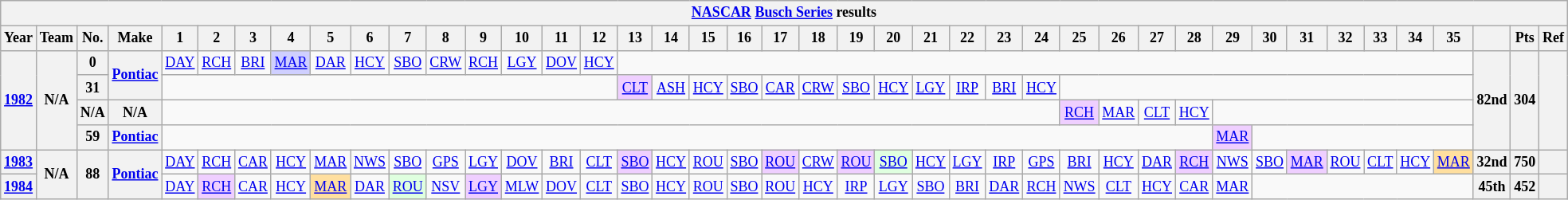<table class="wikitable" style="text-align:center; font-size:75%">
<tr>
<th colspan=42><a href='#'>NASCAR</a> <a href='#'>Busch Series</a> results</th>
</tr>
<tr>
<th>Year</th>
<th>Team</th>
<th>No.</th>
<th>Make</th>
<th>1</th>
<th>2</th>
<th>3</th>
<th>4</th>
<th>5</th>
<th>6</th>
<th>7</th>
<th>8</th>
<th>9</th>
<th>10</th>
<th>11</th>
<th>12</th>
<th>13</th>
<th>14</th>
<th>15</th>
<th>16</th>
<th>17</th>
<th>18</th>
<th>19</th>
<th>20</th>
<th>21</th>
<th>22</th>
<th>23</th>
<th>24</th>
<th>25</th>
<th>26</th>
<th>27</th>
<th>28</th>
<th>29</th>
<th>30</th>
<th>31</th>
<th>32</th>
<th>33</th>
<th>34</th>
<th>35</th>
<th></th>
<th>Pts</th>
<th>Ref</th>
</tr>
<tr>
<th rowspan=4><a href='#'>1982</a></th>
<th rowspan=4>N/A</th>
<th>0</th>
<th rowspan=2><a href='#'>Pontiac</a></th>
<td><a href='#'>DAY</a></td>
<td><a href='#'>RCH</a></td>
<td><a href='#'>BRI</a></td>
<td style="background:#CFCFFF;"><a href='#'>MAR</a><br></td>
<td><a href='#'>DAR</a></td>
<td><a href='#'>HCY</a></td>
<td><a href='#'>SBO</a></td>
<td><a href='#'>CRW</a></td>
<td><a href='#'>RCH</a></td>
<td><a href='#'>LGY</a></td>
<td><a href='#'>DOV</a></td>
<td><a href='#'>HCY</a></td>
<td colspan=23></td>
<th rowspan=4>82nd</th>
<th rowspan=4>304</th>
<th rowspan=4></th>
</tr>
<tr>
<th>31</th>
<td colspan=12></td>
<td style="background:#EFCFFF;"><a href='#'>CLT</a><br></td>
<td><a href='#'>ASH</a></td>
<td><a href='#'>HCY</a></td>
<td><a href='#'>SBO</a></td>
<td><a href='#'>CAR</a></td>
<td><a href='#'>CRW</a></td>
<td><a href='#'>SBO</a></td>
<td><a href='#'>HCY</a></td>
<td><a href='#'>LGY</a></td>
<td><a href='#'>IRP</a></td>
<td><a href='#'>BRI</a></td>
<td><a href='#'>HCY</a></td>
<td colspan=11></td>
</tr>
<tr>
<th>N/A</th>
<th>N/A</th>
<td colspan=24></td>
<td style="background:#EFCFFF;"><a href='#'>RCH</a><br></td>
<td><a href='#'>MAR</a></td>
<td><a href='#'>CLT</a></td>
<td><a href='#'>HCY</a></td>
<td colspan=7></td>
</tr>
<tr>
<th>59</th>
<th><a href='#'>Pontiac</a></th>
<td colspan=28></td>
<td style="background:#EFCFFF;"><a href='#'>MAR</a><br></td>
<td colspan=6></td>
</tr>
<tr>
<th><a href='#'>1983</a></th>
<th rowspan=2>N/A</th>
<th rowspan=2>88</th>
<th rowspan=2><a href='#'>Pontiac</a></th>
<td><a href='#'>DAY</a></td>
<td><a href='#'>RCH</a></td>
<td><a href='#'>CAR</a></td>
<td><a href='#'>HCY</a></td>
<td><a href='#'>MAR</a></td>
<td><a href='#'>NWS</a></td>
<td><a href='#'>SBO</a></td>
<td><a href='#'>GPS</a></td>
<td><a href='#'>LGY</a></td>
<td><a href='#'>DOV</a></td>
<td><a href='#'>BRI</a></td>
<td><a href='#'>CLT</a></td>
<td style="background:#EFCFFF;"><a href='#'>SBO</a><br></td>
<td><a href='#'>HCY</a></td>
<td><a href='#'>ROU</a></td>
<td><a href='#'>SBO</a></td>
<td style="background:#EFCFFF;"><a href='#'>ROU</a><br></td>
<td><a href='#'>CRW</a></td>
<td style="background:#EFCFFF;"><a href='#'>ROU</a><br></td>
<td style="background:#DFFFDF;"><a href='#'>SBO</a><br></td>
<td><a href='#'>HCY</a></td>
<td><a href='#'>LGY</a></td>
<td><a href='#'>IRP</a></td>
<td><a href='#'>GPS</a></td>
<td><a href='#'>BRI</a></td>
<td><a href='#'>HCY</a></td>
<td><a href='#'>DAR</a></td>
<td style="background:#EFCFFF;"><a href='#'>RCH</a><br></td>
<td><a href='#'>NWS</a></td>
<td><a href='#'>SBO</a></td>
<td style="background:#EFCFFF;"><a href='#'>MAR</a><br></td>
<td><a href='#'>ROU</a></td>
<td><a href='#'>CLT</a></td>
<td><a href='#'>HCY</a></td>
<td style="background:#FFDF9F;"><a href='#'>MAR</a><br></td>
<th>32nd</th>
<th>750</th>
<th></th>
</tr>
<tr>
<th><a href='#'>1984</a></th>
<td><a href='#'>DAY</a></td>
<td style="background:#EFCFFF;"><a href='#'>RCH</a><br></td>
<td><a href='#'>CAR</a></td>
<td><a href='#'>HCY</a></td>
<td style="background:#FFDF9F;"><a href='#'>MAR</a><br></td>
<td><a href='#'>DAR</a></td>
<td style="background:#DFFFDF;"><a href='#'>ROU</a><br></td>
<td><a href='#'>NSV</a></td>
<td style="background:#EFCFFF;"><a href='#'>LGY</a><br></td>
<td><a href='#'>MLW</a></td>
<td><a href='#'>DOV</a></td>
<td><a href='#'>CLT</a></td>
<td><a href='#'>SBO</a></td>
<td><a href='#'>HCY</a></td>
<td><a href='#'>ROU</a></td>
<td><a href='#'>SBO</a></td>
<td><a href='#'>ROU</a></td>
<td><a href='#'>HCY</a></td>
<td><a href='#'>IRP</a></td>
<td><a href='#'>LGY</a></td>
<td><a href='#'>SBO</a></td>
<td><a href='#'>BRI</a></td>
<td><a href='#'>DAR</a></td>
<td><a href='#'>RCH</a></td>
<td><a href='#'>NWS</a></td>
<td><a href='#'>CLT</a></td>
<td><a href='#'>HCY</a></td>
<td><a href='#'>CAR</a></td>
<td><a href='#'>MAR</a></td>
<td colspan=6></td>
<th>45th</th>
<th>452</th>
<th></th>
</tr>
</table>
